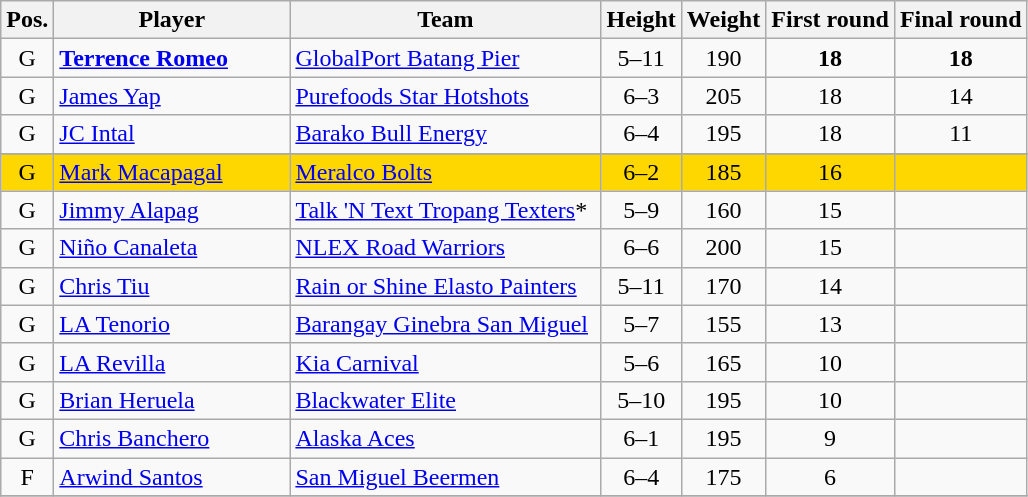<table class="wikitable">
<tr>
<th>Pos.</th>
<th style="width:150px;">Player</th>
<th width=200px>Team</th>
<th>Height</th>
<th>Weight</th>
<th>First round</th>
<th>Final round</th>
</tr>
<tr>
<td style="text-align:center">G</td>
<td><strong><a href='#'>Terrence Romeo</a></strong></td>
<td><a href='#'>GlobalPort Batang Pier</a></td>
<td align=center>5–11</td>
<td align=center>190</td>
<td align=center><strong>18</strong></td>
<td style="text-align:center;"><strong>18</strong></td>
</tr>
<tr>
<td style="text-align:center">G</td>
<td><a href='#'>James Yap</a></td>
<td><a href='#'>Purefoods Star Hotshots</a></td>
<td align=center>6–3</td>
<td align=center>205</td>
<td align=center>18</td>
<td style="text-align:center;">14</td>
</tr>
<tr>
<td style="text-align:center">G</td>
<td><a href='#'>JC Intal</a></td>
<td><a href='#'>Barako Bull Energy</a></td>
<td align=center>6–4</td>
<td align=center>195</td>
<td align=center>18</td>
<td style="text-align:center;">11</td>
</tr>
<tr>
</tr>
<tr bgcolor=#FFD700>
<td style="text-align:center">G</td>
<td><a href='#'>Mark Macapagal</a></td>
<td><a href='#'>Meralco Bolts</a></td>
<td align=center>6–2</td>
<td align=center>185</td>
<td align=center>16</td>
<td style="text-align:center;"></td>
</tr>
<tr>
<td style="text-align:center">G</td>
<td><a href='#'>Jimmy Alapag</a></td>
<td><a href='#'>Talk 'N Text Tropang Texters</a>*</td>
<td align=center>5–9</td>
<td align=center>160</td>
<td align=center>15</td>
<td style="text-align:center;"></td>
</tr>
<tr>
<td style="text-align:center">G</td>
<td><a href='#'>Niño Canaleta</a></td>
<td><a href='#'>NLEX Road Warriors</a></td>
<td align=center>6–6</td>
<td align=center>200</td>
<td align=center>15</td>
<td style="text-align:center;"></td>
</tr>
<tr>
<td style="text-align:center">G</td>
<td><a href='#'>Chris Tiu</a></td>
<td><a href='#'>Rain or Shine Elasto Painters</a></td>
<td align=center>5–11</td>
<td align=center>170</td>
<td align=center>14</td>
<td style="text-align:center;"></td>
</tr>
<tr>
<td style="text-align:center">G</td>
<td><a href='#'>LA Tenorio</a></td>
<td><a href='#'>Barangay Ginebra San Miguel</a></td>
<td align=center>5–7</td>
<td align=center>155</td>
<td align=center>13</td>
<td style="text-align:center;"></td>
</tr>
<tr>
<td style="text-align:center">G</td>
<td><a href='#'>LA Revilla</a></td>
<td><a href='#'>Kia Carnival</a></td>
<td align=center>5–6</td>
<td align=center>165</td>
<td align=center>10</td>
<td style="text-align:center;"></td>
</tr>
<tr>
<td style="text-align:center">G</td>
<td><a href='#'>Brian Heruela</a></td>
<td><a href='#'>Blackwater Elite</a></td>
<td align=center>5–10</td>
<td align=center>195</td>
<td align=center>10</td>
<td style="text-align:center;"></td>
</tr>
<tr>
<td style="text-align:center">G</td>
<td><a href='#'>Chris Banchero</a></td>
<td><a href='#'>Alaska Aces</a></td>
<td align=center>6–1</td>
<td align=center>195</td>
<td align=center>9</td>
<td style="text-align:center;"></td>
</tr>
<tr>
<td style="text-align:center">F</td>
<td><a href='#'>Arwind Santos</a></td>
<td><a href='#'>San Miguel Beermen</a></td>
<td align=center>6–4</td>
<td align=center>175</td>
<td align=center>6</td>
<td style="text-align:center;"></td>
</tr>
<tr>
</tr>
</table>
